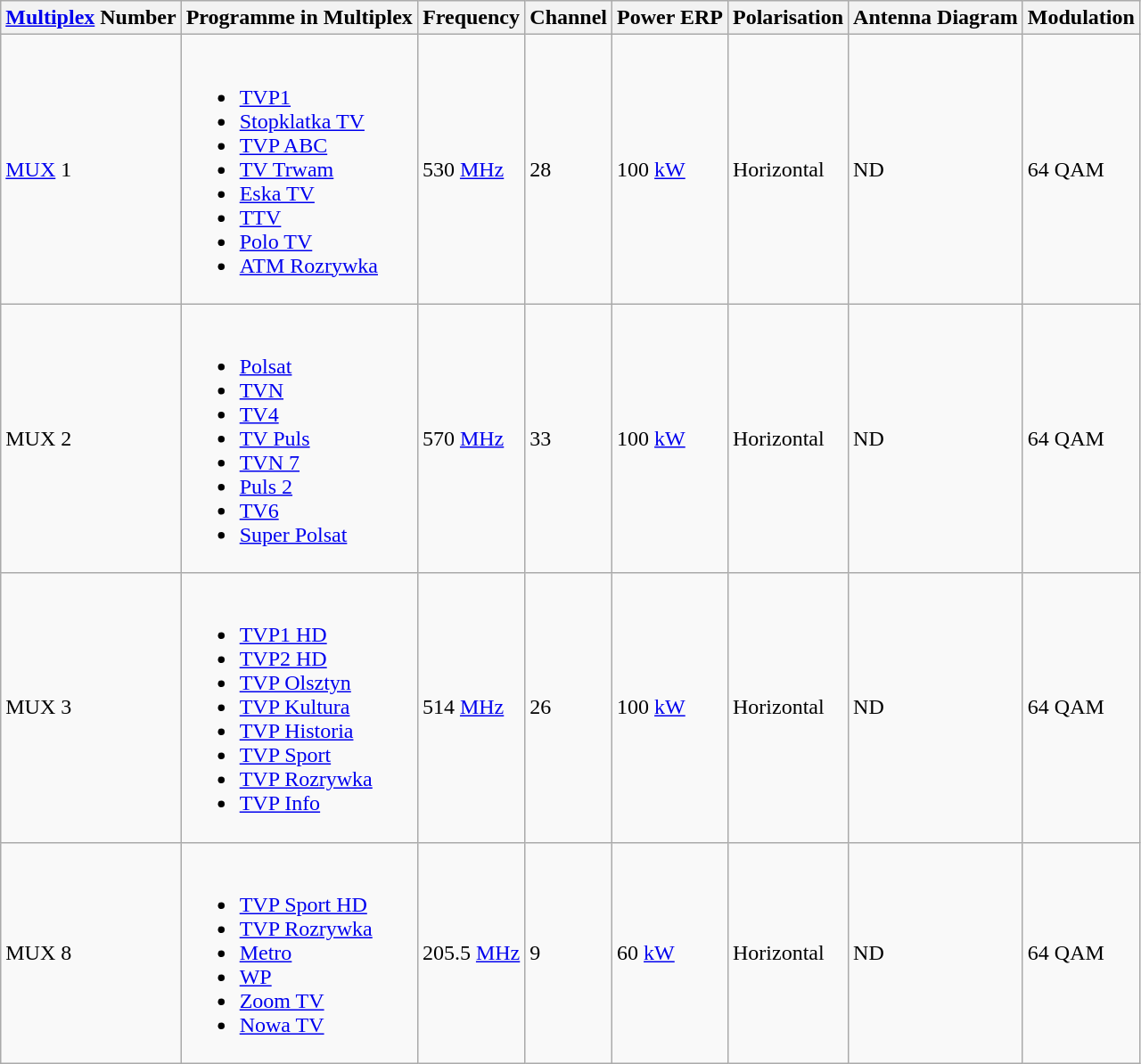<table class="wikitable">
<tr>
<th><a href='#'>Multiplex</a> Number</th>
<th>Programme in Multiplex</th>
<th>Frequency</th>
<th>Channel</th>
<th>Power ERP</th>
<th>Polarisation</th>
<th>Antenna Diagram</th>
<th>Modulation</th>
</tr>
<tr>
<td><a href='#'>MUX</a> 1</td>
<td><br><ul><li><a href='#'>TVP1</a></li><li><a href='#'>Stopklatka TV</a></li><li><a href='#'>TVP ABC</a></li><li><a href='#'>TV Trwam</a></li><li><a href='#'>Eska TV</a></li><li><a href='#'>TTV</a></li><li><a href='#'>Polo TV</a></li><li><a href='#'>ATM Rozrywka</a></li></ul></td>
<td>530 <a href='#'>MHz</a></td>
<td>28</td>
<td>100 <a href='#'>kW</a></td>
<td>Horizontal</td>
<td>ND</td>
<td>64 QAM</td>
</tr>
<tr>
<td>MUX 2</td>
<td><br><ul><li><a href='#'>Polsat</a></li><li><a href='#'>TVN</a></li><li><a href='#'>TV4</a></li><li><a href='#'>TV Puls</a></li><li><a href='#'>TVN 7</a></li><li><a href='#'>Puls 2</a></li><li><a href='#'>TV6</a></li><li><a href='#'>Super Polsat</a></li></ul></td>
<td>570 <a href='#'>MHz</a></td>
<td>33</td>
<td>100 <a href='#'>kW</a></td>
<td>Horizontal</td>
<td>ND</td>
<td>64 QAM</td>
</tr>
<tr>
<td>MUX 3</td>
<td><br><ul><li><a href='#'>TVP1 HD</a></li><li><a href='#'>TVP2 HD</a></li><li><a href='#'>TVP Olsztyn</a></li><li><a href='#'>TVP Kultura</a></li><li><a href='#'>TVP Historia</a></li><li><a href='#'>TVP Sport</a></li><li><a href='#'>TVP Rozrywka</a></li><li><a href='#'>TVP Info</a></li></ul></td>
<td>514 <a href='#'>MHz</a></td>
<td>26</td>
<td>100 <a href='#'>kW</a></td>
<td>Horizontal</td>
<td>ND</td>
<td>64 QAM</td>
</tr>
<tr>
<td>MUX 8</td>
<td><br><ul><li><a href='#'>TVP Sport HD</a></li><li><a href='#'>TVP Rozrywka</a></li><li><a href='#'>Metro</a></li><li><a href='#'>WP</a></li><li><a href='#'>Zoom TV</a></li><li><a href='#'>Nowa TV</a></li></ul></td>
<td>205.5 <a href='#'>MHz</a></td>
<td>9</td>
<td>60 <a href='#'>kW</a></td>
<td>Horizontal</td>
<td>ND</td>
<td>64 QAM</td>
</tr>
</table>
